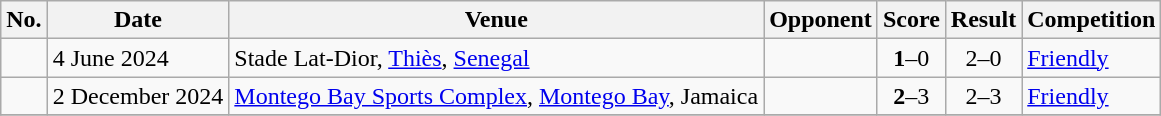<table class="wikitable">
<tr>
<th>No.</th>
<th>Date</th>
<th>Venue</th>
<th>Opponent</th>
<th>Score</th>
<th>Result</th>
<th>Competition</th>
</tr>
<tr>
<td></td>
<td>4 June 2024</td>
<td>Stade Lat-Dior, <a href='#'>Thiès</a>, <a href='#'>Senegal</a></td>
<td></td>
<td align="center"><strong>1</strong>–0</td>
<td align="center">2–0</td>
<td><a href='#'>Friendly</a></td>
</tr>
<tr>
<td></td>
<td>2 December 2024</td>
<td><a href='#'>Montego Bay Sports Complex</a>, <a href='#'>Montego Bay</a>, Jamaica</td>
<td></td>
<td align=center><strong>2</strong>–3</td>
<td align=center>2–3</td>
<td><a href='#'>Friendly</a></td>
</tr>
<tr>
</tr>
</table>
